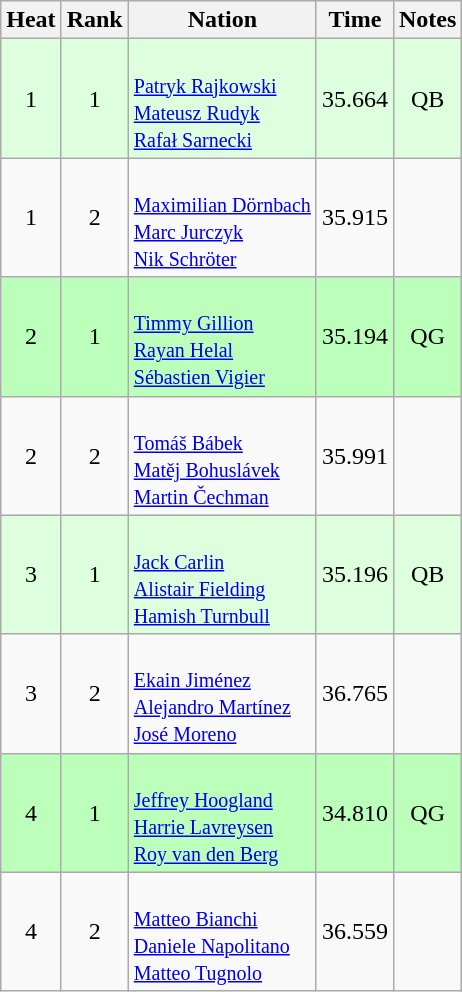<table class="wikitable sortable" style="text-align:center">
<tr>
<th>Heat</th>
<th>Rank</th>
<th>Nation</th>
<th>Time</th>
<th>Notes</th>
</tr>
<tr bgcolor=ddffdd>
<td>1</td>
<td>1</td>
<td align=left><small><br><a href='#'>Patryk Rajkowski</a><br><a href='#'>Mateusz Rudyk</a><br><a href='#'>Rafał Sarnecki</a></small></td>
<td>35.664</td>
<td>QB</td>
</tr>
<tr>
<td>1</td>
<td>2</td>
<td align=left><br><small><a href='#'>Maximilian Dörnbach</a><br><a href='#'>Marc Jurczyk</a><br><a href='#'>Nik Schröter</a></small></td>
<td>35.915</td>
<td></td>
</tr>
<tr bgcolor=bbffbb>
<td>2</td>
<td>1</td>
<td align=left><br><small><a href='#'>Timmy Gillion</a><br><a href='#'>Rayan Helal</a><br><a href='#'>Sébastien Vigier</a></small></td>
<td>35.194</td>
<td>QG</td>
</tr>
<tr>
<td>2</td>
<td>2</td>
<td align=left><br><small><a href='#'>Tomáš Bábek</a><br><a href='#'>Matěj Bohuslávek</a><br><a href='#'>Martin Čechman</a></small></td>
<td>35.991</td>
<td></td>
</tr>
<tr bgcolor=ddffdd>
<td>3</td>
<td>1</td>
<td align=left><br><small><a href='#'>Jack Carlin</a><br><a href='#'>Alistair Fielding</a><br><a href='#'>Hamish Turnbull</a></small></td>
<td>35.196</td>
<td>QB</td>
</tr>
<tr>
<td>3</td>
<td>2</td>
<td align=left><br><small><a href='#'>Ekain Jiménez</a><br><a href='#'>Alejandro Martínez</a><br><a href='#'>José Moreno</a></small></td>
<td>36.765</td>
<td></td>
</tr>
<tr bgcolor=bbffbb>
<td>4</td>
<td>1</td>
<td align=left><br><small><a href='#'>Jeffrey Hoogland</a><br><a href='#'>Harrie Lavreysen</a><br><a href='#'>Roy van den Berg</a></small></td>
<td>34.810</td>
<td>QG</td>
</tr>
<tr>
<td>4</td>
<td>2</td>
<td align=left><br><small><a href='#'>Matteo Bianchi</a><br><a href='#'>Daniele Napolitano</a><br><a href='#'>Matteo Tugnolo</a></small></td>
<td>36.559</td>
<td></td>
</tr>
</table>
